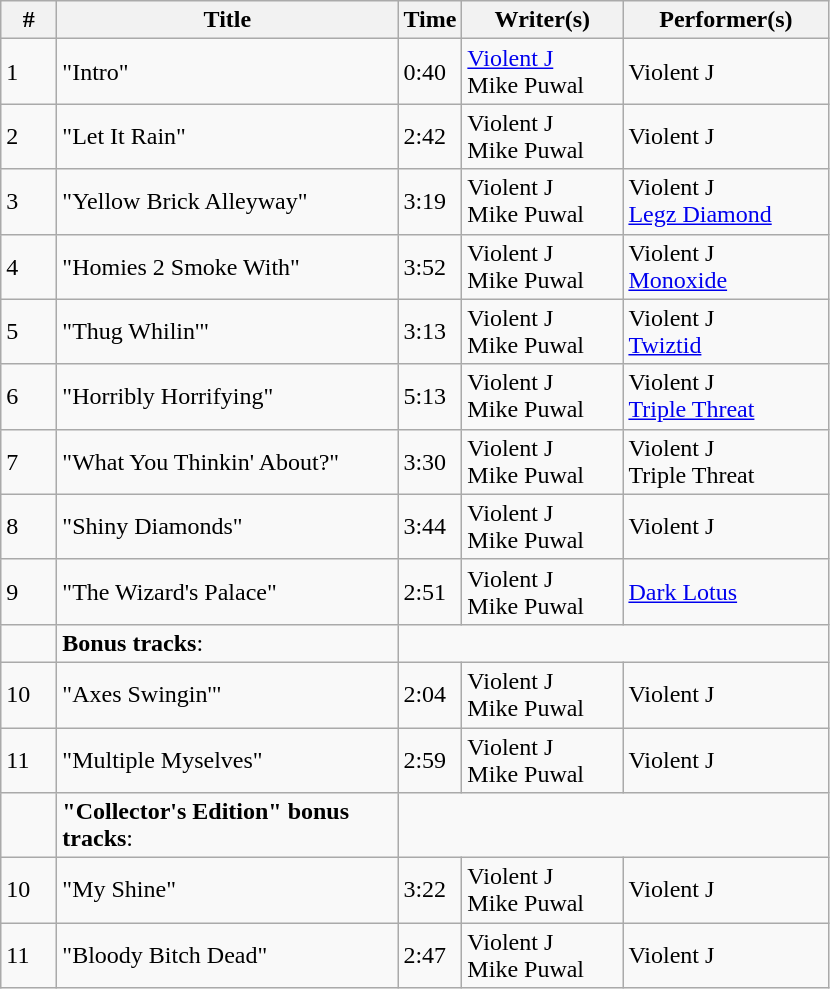<table class="wikitable">
<tr>
<th align="center" width="30">#</th>
<th align="center" width="220">Title</th>
<th align="center" width="20">Time</th>
<th align="center" width="100">Writer(s)</th>
<th align="center" width="130">Performer(s)</th>
</tr>
<tr>
<td>1</td>
<td>"Intro"</td>
<td>0:40</td>
<td><a href='#'>Violent J</a><br>Mike Puwal</td>
<td>Violent J</td>
</tr>
<tr>
<td>2</td>
<td>"Let It Rain"</td>
<td>2:42</td>
<td>Violent J<br>Mike Puwal</td>
<td>Violent J</td>
</tr>
<tr>
<td>3</td>
<td>"Yellow Brick Alleyway"</td>
<td>3:19</td>
<td>Violent J<br>Mike Puwal</td>
<td>Violent J<br><a href='#'>Legz Diamond</a></td>
</tr>
<tr>
<td>4</td>
<td>"Homies 2 Smoke With"</td>
<td>3:52</td>
<td>Violent J<br>Mike Puwal</td>
<td>Violent J<br><a href='#'>Monoxide</a></td>
</tr>
<tr>
<td>5</td>
<td>"Thug Whilin'"</td>
<td>3:13</td>
<td>Violent J<br>Mike Puwal</td>
<td>Violent J<br><a href='#'>Twiztid</a></td>
</tr>
<tr>
<td>6</td>
<td>"Horribly Horrifying"</td>
<td>5:13</td>
<td>Violent J<br>Mike Puwal</td>
<td>Violent J<br><a href='#'>Triple Threat</a></td>
</tr>
<tr>
<td>7</td>
<td>"What You Thinkin' About?"</td>
<td>3:30</td>
<td>Violent J<br>Mike Puwal</td>
<td>Violent J<br>Triple Threat</td>
</tr>
<tr>
<td>8</td>
<td>"Shiny Diamonds"</td>
<td>3:44</td>
<td>Violent J<br>Mike Puwal</td>
<td>Violent J</td>
</tr>
<tr>
<td>9</td>
<td>"The Wizard's Palace"</td>
<td>2:51</td>
<td>Violent J<br>Mike Puwal</td>
<td><a href='#'>Dark Lotus</a></td>
</tr>
<tr>
<td></td>
<td><strong>Bonus tracks</strong>:</td>
</tr>
<tr>
<td>10</td>
<td>"Axes Swingin'"</td>
<td>2:04</td>
<td>Violent J<br>Mike Puwal</td>
<td>Violent J</td>
</tr>
<tr>
<td>11</td>
<td>"Multiple Myselves"</td>
<td>2:59</td>
<td>Violent J<br>Mike Puwal</td>
<td>Violent J</td>
</tr>
<tr>
<td></td>
<td><strong>"Collector's Edition" bonus tracks</strong>:</td>
</tr>
<tr>
<td>10</td>
<td>"My Shine"</td>
<td>3:22</td>
<td>Violent J<br>Mike Puwal</td>
<td>Violent J</td>
</tr>
<tr>
<td>11</td>
<td>"Bloody Bitch Dead"</td>
<td>2:47</td>
<td>Violent J<br>Mike Puwal</td>
<td>Violent J</td>
</tr>
</table>
